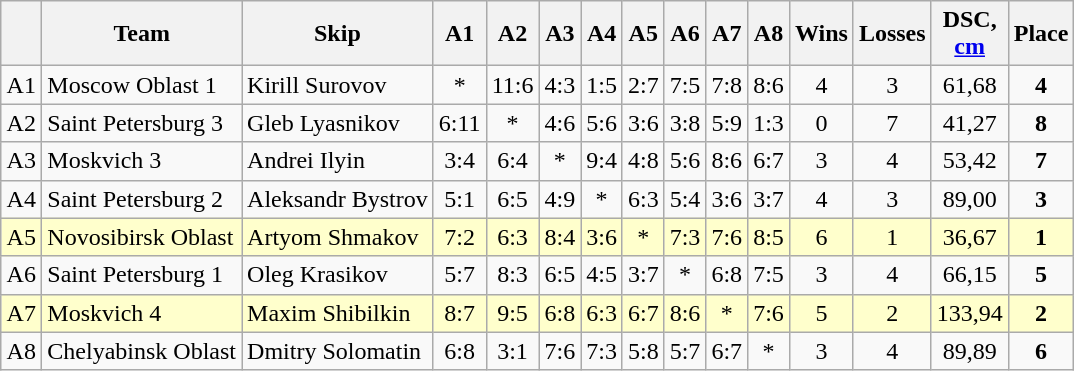<table class=wikitable style="text-align: center;">
<tr>
<th width=20></th>
<th>Team</th>
<th>Skip</th>
<th width=20>А1</th>
<th width=20>А2</th>
<th width=20>А3</th>
<th width=20>А4</th>
<th width=20>А5</th>
<th width=20>А6</th>
<th width=20>А7</th>
<th width=20>А8</th>
<th width=20>Wins</th>
<th width=20>Losses</th>
<th width=30>DSC, <a href='#'>cm</a></th>
<th width=20>Place</th>
</tr>
<tr>
<td>А1</td>
<td align="left">Moscow Oblast 1</td>
<td align="left">Kirill Surovov</td>
<td>*</td>
<td>11:6</td>
<td>4:3</td>
<td>1:5</td>
<td>2:7</td>
<td>7:5</td>
<td>7:8</td>
<td>8:6</td>
<td>4</td>
<td>3</td>
<td>61,68</td>
<td><strong>4</strong></td>
</tr>
<tr>
<td>А2</td>
<td align="left">Saint Petersburg 3</td>
<td align="left">Gleb Lyasnikov</td>
<td>6:11</td>
<td>*</td>
<td>4:6</td>
<td>5:6</td>
<td>3:6</td>
<td>3:8</td>
<td>5:9</td>
<td>1:3</td>
<td>0</td>
<td>7</td>
<td>41,27</td>
<td><strong>8</strong></td>
</tr>
<tr>
<td>А3</td>
<td align="left">Moskvich 3</td>
<td align="left">Andrei Ilyin</td>
<td>3:4</td>
<td>6:4</td>
<td>*</td>
<td>9:4</td>
<td>4:8</td>
<td>5:6</td>
<td>8:6</td>
<td>6:7</td>
<td>3</td>
<td>4</td>
<td>53,42</td>
<td><strong>7</strong></td>
</tr>
<tr>
<td>А4</td>
<td align="left">Saint Petersburg 2</td>
<td align="left">Aleksandr Bystrov</td>
<td>5:1</td>
<td>6:5</td>
<td>4:9</td>
<td>*</td>
<td>6:3</td>
<td>5:4</td>
<td>3:6</td>
<td>3:7</td>
<td>4</td>
<td>3</td>
<td>89,00</td>
<td><strong>3</strong></td>
</tr>
<tr bgcolor=#ffc>
<td>А5</td>
<td align="left">Novosibirsk Oblast</td>
<td align="left">Artyom Shmakov</td>
<td>7:2</td>
<td>6:3</td>
<td>8:4</td>
<td>3:6</td>
<td>*</td>
<td>7:3</td>
<td>7:6</td>
<td>8:5</td>
<td>6</td>
<td>1</td>
<td>36,67</td>
<td><strong>1</strong></td>
</tr>
<tr>
<td>А6</td>
<td align="left">Saint Petersburg 1</td>
<td align="left">Oleg Krasikov</td>
<td>5:7</td>
<td>8:3</td>
<td>6:5</td>
<td>4:5</td>
<td>3:7</td>
<td>*</td>
<td>6:8</td>
<td>7:5</td>
<td>3</td>
<td>4</td>
<td>66,15</td>
<td><strong>5</strong></td>
</tr>
<tr bgcolor=#ffc>
<td>А7</td>
<td align="left">Moskvich 4</td>
<td align="left">Maxim Shibilkin</td>
<td>8:7</td>
<td>9:5</td>
<td>6:8</td>
<td>6:3</td>
<td>6:7</td>
<td>8:6</td>
<td>*</td>
<td>7:6</td>
<td>5</td>
<td>2</td>
<td>133,94</td>
<td><strong>2</strong></td>
</tr>
<tr>
<td>А8</td>
<td align="left">Chelyabinsk Oblast</td>
<td align="left">Dmitry Solomatin</td>
<td>6:8</td>
<td>3:1</td>
<td>7:6</td>
<td>7:3</td>
<td>5:8</td>
<td>5:7</td>
<td>6:7</td>
<td>*</td>
<td>3</td>
<td>4</td>
<td>89,89</td>
<td><strong>6</strong></td>
</tr>
</table>
